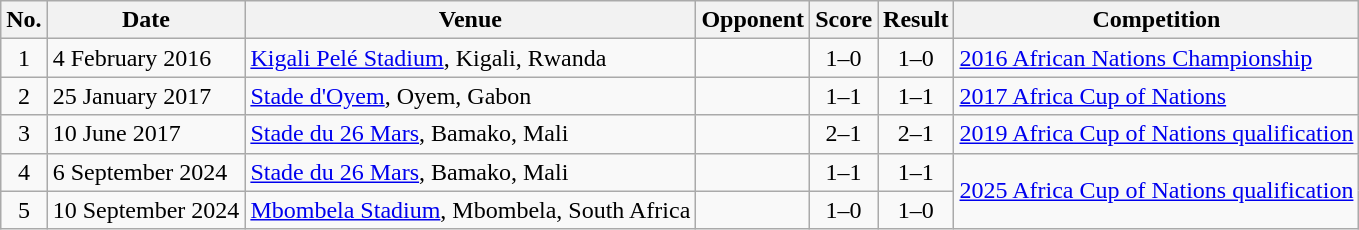<table class="wikitable sortable">
<tr>
<th scope="col">No.</th>
<th scope="col">Date</th>
<th scope="col">Venue</th>
<th scope="col">Opponent</th>
<th scope="col">Score</th>
<th scope="col">Result</th>
<th scope="col">Competition</th>
</tr>
<tr>
<td align="center">1</td>
<td>4 February 2016</td>
<td><a href='#'>Kigali Pelé Stadium</a>, Kigali, Rwanda</td>
<td></td>
<td align="center">1–0</td>
<td align="center">1–0</td>
<td><a href='#'>2016 African Nations Championship</a></td>
</tr>
<tr>
<td align="center">2</td>
<td>25 January 2017</td>
<td><a href='#'>Stade d'Oyem</a>, Oyem, Gabon</td>
<td></td>
<td align="center">1–1</td>
<td align="center">1–1</td>
<td><a href='#'>2017 Africa Cup of Nations</a></td>
</tr>
<tr>
<td align="center">3</td>
<td>10 June 2017</td>
<td><a href='#'>Stade du 26 Mars</a>, Bamako, Mali</td>
<td></td>
<td align="center">2–1</td>
<td align="center">2–1</td>
<td><a href='#'>2019 Africa Cup of Nations qualification</a></td>
</tr>
<tr>
<td align="center">4</td>
<td>6 September 2024</td>
<td><a href='#'>Stade du 26 Mars</a>, Bamako, Mali</td>
<td></td>
<td align="center">1–1</td>
<td align="center">1–1</td>
<td rowspan="2"><a href='#'>2025 Africa Cup of Nations qualification</a></td>
</tr>
<tr>
<td align="center">5</td>
<td>10 September 2024</td>
<td><a href='#'>Mbombela Stadium</a>, Mbombela, South Africa</td>
<td></td>
<td align="center">1–0</td>
<td align="center">1–0</td>
</tr>
</table>
